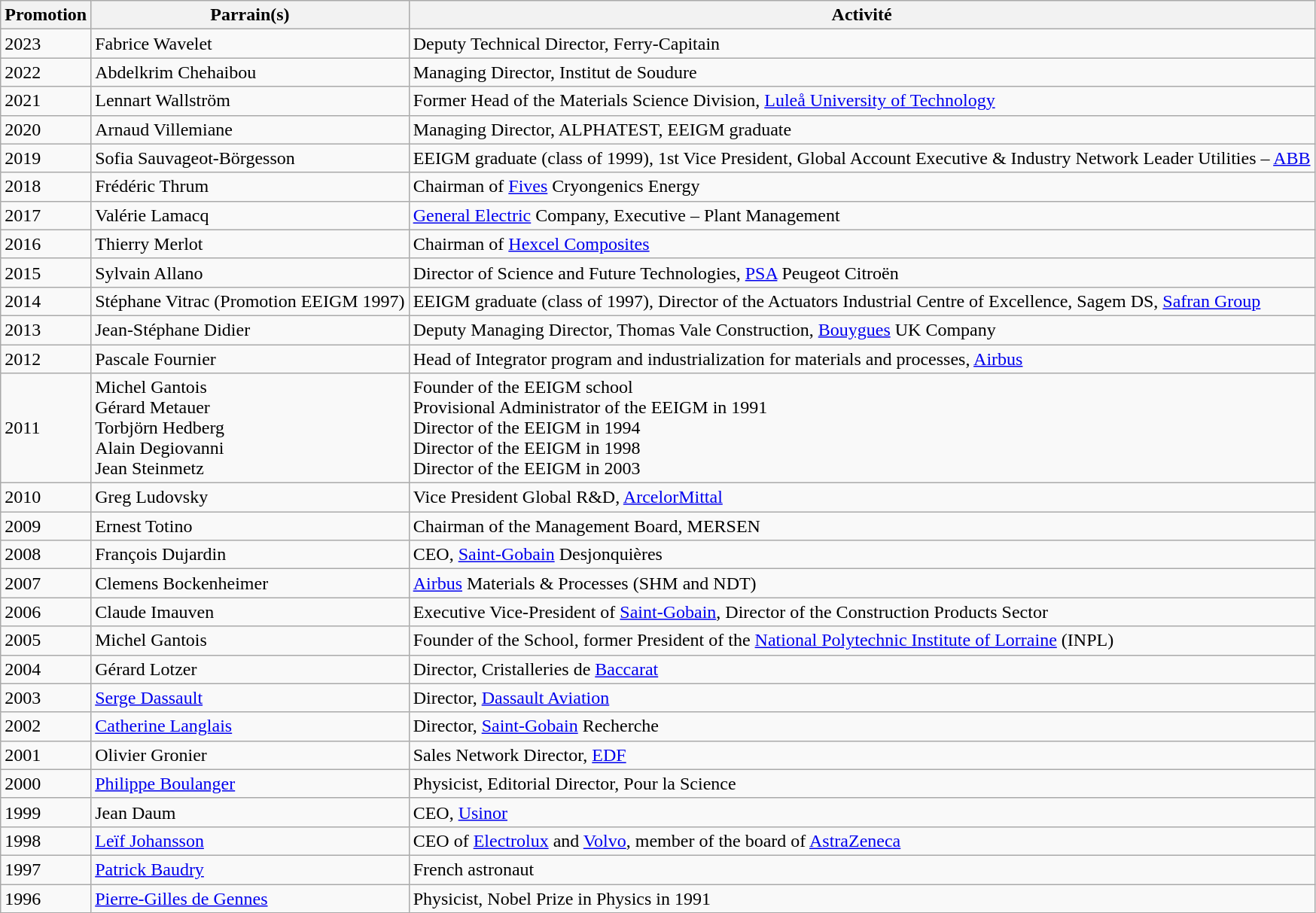<table class="wikitable">
<tr>
<th>Promotion</th>
<th>Parrain(s)</th>
<th>Activité</th>
</tr>
<tr>
<td>2023</td>
<td>Fabrice Wavelet</td>
<td>Deputy Technical Director, Ferry-Capitain</td>
</tr>
<tr>
<td>2022</td>
<td>Abdelkrim Chehaibou</td>
<td>Managing Director, Institut de Soudure</td>
</tr>
<tr>
<td>2021</td>
<td>Lennart Wallström</td>
<td>Former Head of the Materials Science Division, <a href='#'>Luleå University of Technology</a></td>
</tr>
<tr>
<td>2020</td>
<td>Arnaud Villemiane</td>
<td>Managing Director, ALPHATEST, EEIGM graduate</td>
</tr>
<tr>
<td>2019</td>
<td>Sofia Sauvageot-Börgesson</td>
<td>EEIGM graduate (class of 1999), 1st Vice President, Global Account Executive & Industry Network Leader Utilities – <a href='#'>ABB</a></td>
</tr>
<tr>
<td>2018</td>
<td>Frédéric Thrum</td>
<td>Chairman of <a href='#'>Fives</a> Cryongenics Energy</td>
</tr>
<tr>
<td>2017</td>
<td>Valérie Lamacq</td>
<td><a href='#'>General Electric</a> Company, Executive – Plant Management</td>
</tr>
<tr>
<td>2016</td>
<td>Thierry Merlot</td>
<td>Chairman of <a href='#'>Hexcel Composites</a></td>
</tr>
<tr>
<td>2015</td>
<td>Sylvain Allano</td>
<td>Director of Science and Future Technologies, <a href='#'>PSA</a> Peugeot Citroën</td>
</tr>
<tr>
<td>2014</td>
<td>Stéphane Vitrac (Promotion EEIGM 1997)</td>
<td>EEIGM graduate (class of 1997), Director of the Actuators Industrial Centre of Excellence, Sagem DS, <a href='#'>Safran Group</a></td>
</tr>
<tr>
<td>2013</td>
<td>Jean-Stéphane Didier</td>
<td>Deputy Managing Director, Thomas Vale Construction, <a href='#'>Bouygues</a> UK Company</td>
</tr>
<tr>
<td>2012</td>
<td>Pascale Fournier</td>
<td>Head of Integrator program and industrialization for materials and processes, <a href='#'>Airbus</a></td>
</tr>
<tr>
<td>2011</td>
<td>Michel Gantois<br>Gérard Metauer<br>Torbjörn Hedberg<br>Alain Degiovanni<br>Jean Steinmetz</td>
<td>Founder of the EEIGM school<br>Provisional Administrator of the EEIGM in 1991<br>Director of the EEIGM in 1994<br>Director of the EEIGM in 1998<br>Director of the EEIGM in 2003</td>
</tr>
<tr>
<td>2010</td>
<td>Greg Ludovsky</td>
<td>Vice President Global R&D, <a href='#'>ArcelorMittal</a></td>
</tr>
<tr>
<td>2009</td>
<td>Ernest Totino</td>
<td>Chairman of the Management Board, MERSEN</td>
</tr>
<tr>
<td>2008</td>
<td>François Dujardin</td>
<td>CEO, <a href='#'>Saint-Gobain</a> Desjonquières</td>
</tr>
<tr>
<td>2007</td>
<td>Clemens Bockenheimer</td>
<td><a href='#'>Airbus</a> Materials & Processes (SHM and NDT)</td>
</tr>
<tr>
<td>2006</td>
<td>Claude Imauven</td>
<td>Executive Vice-President of <a href='#'>Saint-Gobain</a>, Director of the Construction Products Sector</td>
</tr>
<tr>
<td>2005</td>
<td>Michel Gantois</td>
<td>Founder of the School, former President of the <a href='#'>National Polytechnic Institute of Lorraine</a> (INPL)</td>
</tr>
<tr>
<td>2004</td>
<td>Gérard Lotzer</td>
<td>Director, Cristalleries de <a href='#'>Baccarat</a></td>
</tr>
<tr>
<td>2003</td>
<td><a href='#'>Serge Dassault</a></td>
<td>Director, <a href='#'>Dassault Aviation</a></td>
</tr>
<tr>
<td>2002</td>
<td><a href='#'>Catherine Langlais</a></td>
<td>Director, <a href='#'>Saint-Gobain</a> Recherche</td>
</tr>
<tr>
<td>2001</td>
<td>Olivier Gronier</td>
<td>Sales Network Director, <a href='#'>EDF</a></td>
</tr>
<tr>
<td>2000</td>
<td><a href='#'>Philippe Boulanger</a></td>
<td>Physicist, Editorial Director, Pour la Science</td>
</tr>
<tr>
<td>1999</td>
<td>Jean Daum</td>
<td>CEO, <a href='#'>Usinor</a></td>
</tr>
<tr>
<td>1998</td>
<td><a href='#'>Leïf Johansson</a></td>
<td>CEO of <a href='#'>Electrolux</a> and <a href='#'>Volvo</a>, member of the board of <a href='#'>AstraZeneca</a></td>
</tr>
<tr>
<td>1997</td>
<td><a href='#'>Patrick Baudry</a></td>
<td>French astronaut</td>
</tr>
<tr>
<td>1996</td>
<td><a href='#'>Pierre-Gilles de Gennes</a></td>
<td>Physicist, Nobel Prize in Physics in 1991</td>
</tr>
</table>
